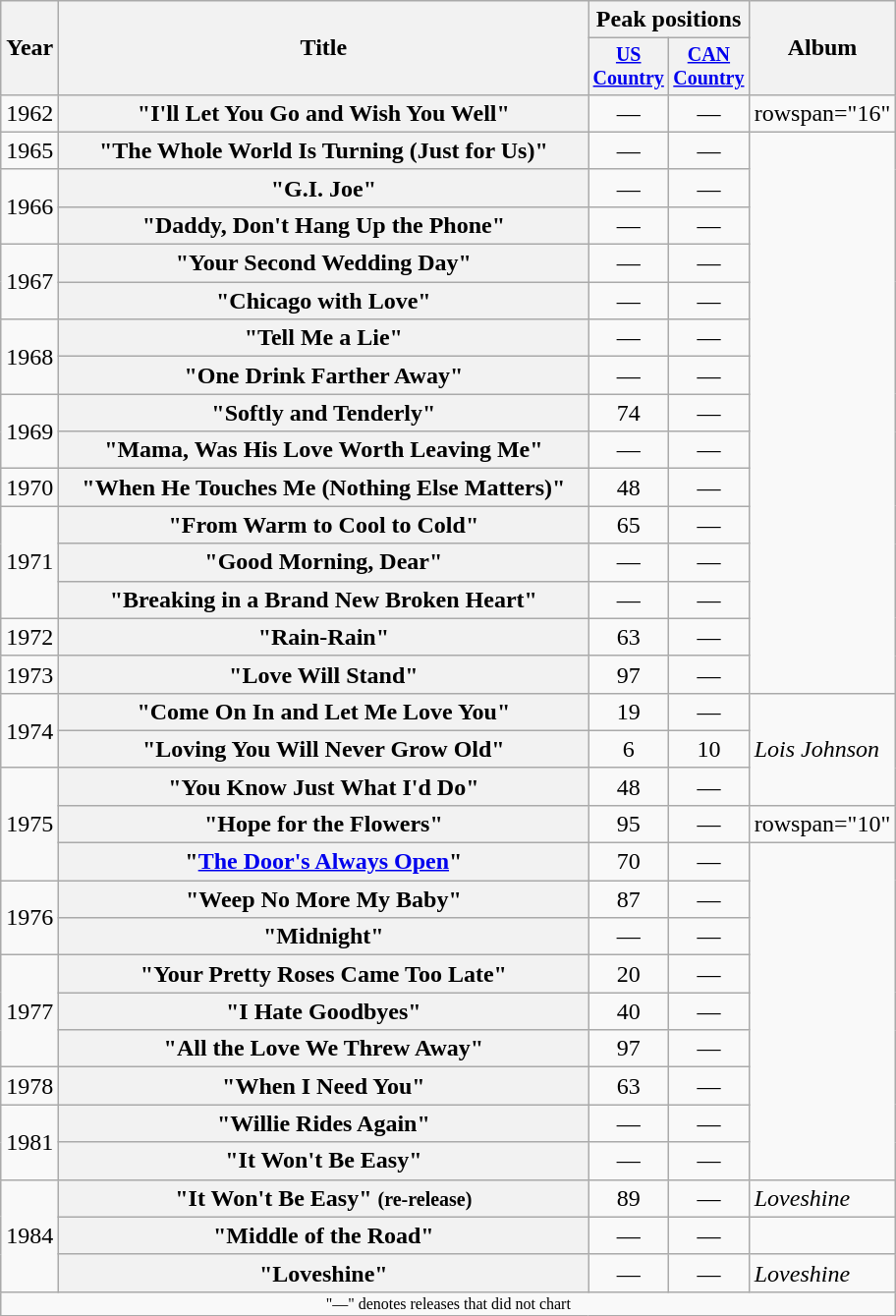<table class="wikitable plainrowheaders" style="text-align:center;">
<tr>
<th rowspan="2">Year</th>
<th rowspan="2" style="width:22em;">Title</th>
<th colspan="2">Peak positions</th>
<th rowspan="2">Album</th>
</tr>
<tr style="font-size:smaller;">
<th style="width:45px;"><a href='#'>US Country</a><br></th>
<th style="width:45px;"><a href='#'>CAN Country</a><br></th>
</tr>
<tr>
<td>1962</td>
<th scope="row">"I'll Let You Go and Wish You Well"</th>
<td>—</td>
<td>—</td>
<td>rowspan="16" </td>
</tr>
<tr>
<td>1965</td>
<th scope="row">"The Whole World Is Turning (Just for Us)"</th>
<td>—</td>
<td>—</td>
</tr>
<tr>
<td rowspan="2">1966</td>
<th scope="row">"G.I. Joe"</th>
<td>—</td>
<td>—</td>
</tr>
<tr>
<th scope="row">"Daddy, Don't Hang Up the Phone"</th>
<td>—</td>
<td>—</td>
</tr>
<tr>
<td rowspan="2">1967</td>
<th scope="row">"Your Second Wedding Day"</th>
<td>—</td>
<td>—</td>
</tr>
<tr>
<th scope="row">"Chicago with Love"</th>
<td>—</td>
<td>—</td>
</tr>
<tr>
<td rowspan="2">1968</td>
<th scope="row">"Tell Me a Lie"</th>
<td>—</td>
<td>—</td>
</tr>
<tr>
<th scope="row">"One Drink Farther Away"</th>
<td>—</td>
<td>—</td>
</tr>
<tr>
<td rowspan="2">1969</td>
<th scope="row">"Softly and Tenderly"</th>
<td>74</td>
<td>—</td>
</tr>
<tr>
<th scope="row">"Mama, Was His Love Worth Leaving Me"</th>
<td>—</td>
<td>—</td>
</tr>
<tr>
<td>1970</td>
<th scope="row">"When He Touches Me (Nothing Else Matters)"</th>
<td>48</td>
<td>—</td>
</tr>
<tr>
<td rowspan="3">1971</td>
<th scope="row">"From Warm to Cool to Cold"</th>
<td>65</td>
<td>—</td>
</tr>
<tr>
<th scope="row">"Good Morning, Dear"</th>
<td>—</td>
<td>—</td>
</tr>
<tr>
<th scope="row">"Breaking in a Brand New Broken Heart"</th>
<td>—</td>
<td>—</td>
</tr>
<tr>
<td>1972</td>
<th scope="row">"Rain-Rain"</th>
<td>63</td>
<td>—</td>
</tr>
<tr>
<td>1973</td>
<th scope="row">"Love Will Stand"</th>
<td>97</td>
<td>—</td>
</tr>
<tr>
<td rowspan="2">1974</td>
<th scope="row">"Come On In and Let Me Love You"</th>
<td>19</td>
<td>—</td>
<td align="left" rowspan="3"><em>Lois Johnson</em></td>
</tr>
<tr>
<th scope="row">"Loving You Will Never Grow Old"</th>
<td>6</td>
<td>10</td>
</tr>
<tr>
<td rowspan="3">1975</td>
<th scope="row">"You Know Just What I'd Do"</th>
<td>48</td>
<td>—</td>
</tr>
<tr>
<th scope="row">"Hope for the Flowers"</th>
<td>95</td>
<td>—</td>
<td>rowspan="10" </td>
</tr>
<tr>
<th scope="row">"<a href='#'>The Door's Always Open</a>"</th>
<td>70</td>
<td>—</td>
</tr>
<tr>
<td rowspan="2">1976</td>
<th scope="row">"Weep No More My Baby"</th>
<td>87</td>
<td>—</td>
</tr>
<tr>
<th scope="row">"Midnight"</th>
<td>—</td>
<td>—</td>
</tr>
<tr>
<td rowspan="3">1977</td>
<th scope="row">"Your Pretty Roses Came Too Late"</th>
<td>20</td>
<td>—</td>
</tr>
<tr>
<th scope="row">"I Hate Goodbyes"</th>
<td>40</td>
<td>—</td>
</tr>
<tr>
<th scope="row">"All the Love We Threw Away" </th>
<td>97</td>
<td>—</td>
</tr>
<tr>
<td>1978</td>
<th scope="row">"When I Need You"</th>
<td>63</td>
<td>—</td>
</tr>
<tr>
<td rowspan="2">1981</td>
<th scope="row">"Willie Rides Again"</th>
<td>—</td>
<td>—</td>
</tr>
<tr>
<th scope="row">"It Won't Be Easy"</th>
<td>—</td>
<td>—</td>
</tr>
<tr>
<td rowspan="3">1984</td>
<th scope="row">"It Won't Be Easy" <small>(re-release)</small></th>
<td>89</td>
<td>—</td>
<td align="left"><em>Loveshine</em></td>
</tr>
<tr>
<th scope="row">"Middle of the Road"</th>
<td>—</td>
<td>—</td>
<td></td>
</tr>
<tr>
<th scope="row">"Loveshine"</th>
<td>—</td>
<td>—</td>
<td align="left"><em>Loveshine</em></td>
</tr>
<tr>
<td colspan="5" style="font-size:8pt">"—" denotes releases that did not chart</td>
</tr>
</table>
